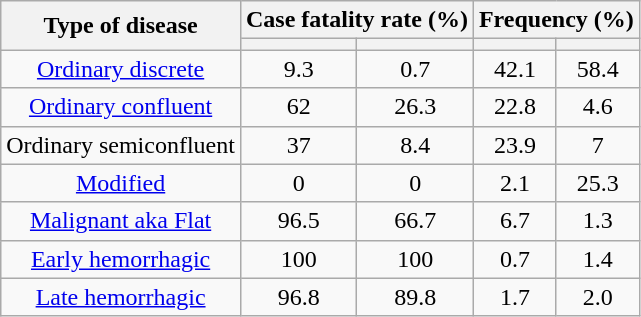<table class="wikitable" style="text-align:center">
<tr>
<th rowspan="2">Type of disease</th>
<th colspan="2">Case fatality rate (%)</th>
<th colspan="2">Frequency (%)</th>
</tr>
<tr>
<th></th>
<th></th>
<th></th>
<th></th>
</tr>
<tr>
<td> <a href='#'>Ordinary discrete</a></td>
<td>9.3</td>
<td>0.7</td>
<td>42.1</td>
<td>58.4</td>
</tr>
<tr>
<td> <a href='#'>Ordinary confluent</a></td>
<td>62</td>
<td>26.3</td>
<td>22.8</td>
<td>4.6</td>
</tr>
<tr>
<td> Ordinary semiconfluent</td>
<td>37</td>
<td>8.4</td>
<td>23.9</td>
<td>7</td>
</tr>
<tr>
<td> <a href='#'>Modified</a></td>
<td>0</td>
<td>0</td>
<td>2.1</td>
<td>25.3</td>
</tr>
<tr>
<td> <a href='#'>Malignant aka Flat</a></td>
<td>96.5</td>
<td>66.7</td>
<td>6.7</td>
<td>1.3</td>
</tr>
<tr>
<td> <a href='#'>Early hemorrhagic</a></td>
<td>100</td>
<td>100</td>
<td>0.7</td>
<td>1.4</td>
</tr>
<tr>
<td> <a href='#'>Late hemorrhagic</a></td>
<td>96.8</td>
<td>89.8</td>
<td>1.7</td>
<td>2.0</td>
</tr>
</table>
